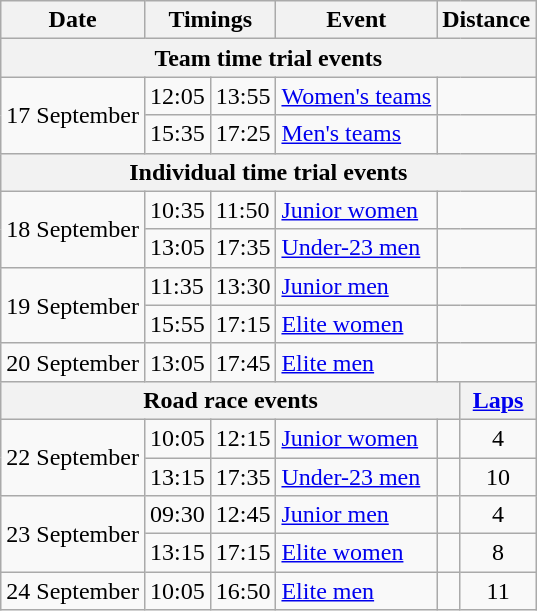<table class="wikitable">
<tr>
<th>Date</th>
<th colspan=2>Timings</th>
<th>Event</th>
<th colspan=2>Distance</th>
</tr>
<tr>
<th colspan=6>Team time trial events</th>
</tr>
<tr>
<td rowspan=2>17 September</td>
<td>12:05</td>
<td>13:55</td>
<td><a href='#'>Women's teams</a></td>
<td colspan=2></td>
</tr>
<tr>
<td>15:35</td>
<td>17:25</td>
<td><a href='#'>Men's teams</a></td>
<td colspan=2></td>
</tr>
<tr>
<th colspan=6>Individual time trial events</th>
</tr>
<tr>
<td rowspan=2>18 September</td>
<td>10:35</td>
<td>11:50</td>
<td><a href='#'>Junior women</a></td>
<td colspan=2></td>
</tr>
<tr>
<td>13:05</td>
<td>17:35</td>
<td><a href='#'>Under-23 men</a></td>
<td colspan=2></td>
</tr>
<tr>
<td rowspan=2>19 September</td>
<td>11:35</td>
<td>13:30</td>
<td><a href='#'>Junior men</a></td>
<td colspan=2></td>
</tr>
<tr>
<td>15:55</td>
<td>17:15</td>
<td><a href='#'>Elite women</a></td>
<td colspan=2></td>
</tr>
<tr>
<td>20 September</td>
<td>13:05</td>
<td>17:45</td>
<td><a href='#'>Elite men</a></td>
<td colspan=2></td>
</tr>
<tr>
<th colspan=5>Road race events</th>
<th colspan=5><a href='#'>Laps</a></th>
</tr>
<tr>
<td rowspan=2>22 September</td>
<td>10:05</td>
<td>12:15</td>
<td><a href='#'>Junior women</a></td>
<td></td>
<td align=center>4</td>
</tr>
<tr>
<td>13:15</td>
<td>17:35</td>
<td><a href='#'>Under-23 men</a></td>
<td></td>
<td align=center>10</td>
</tr>
<tr>
<td rowspan=2>23 September</td>
<td>09:30</td>
<td>12:45</td>
<td><a href='#'>Junior men</a></td>
<td></td>
<td align=center>4</td>
</tr>
<tr>
<td>13:15</td>
<td>17:15</td>
<td><a href='#'>Elite women</a></td>
<td></td>
<td align=center>8</td>
</tr>
<tr>
<td>24 September</td>
<td>10:05</td>
<td>16:50</td>
<td><a href='#'>Elite men</a></td>
<td></td>
<td align=center>11</td>
</tr>
</table>
